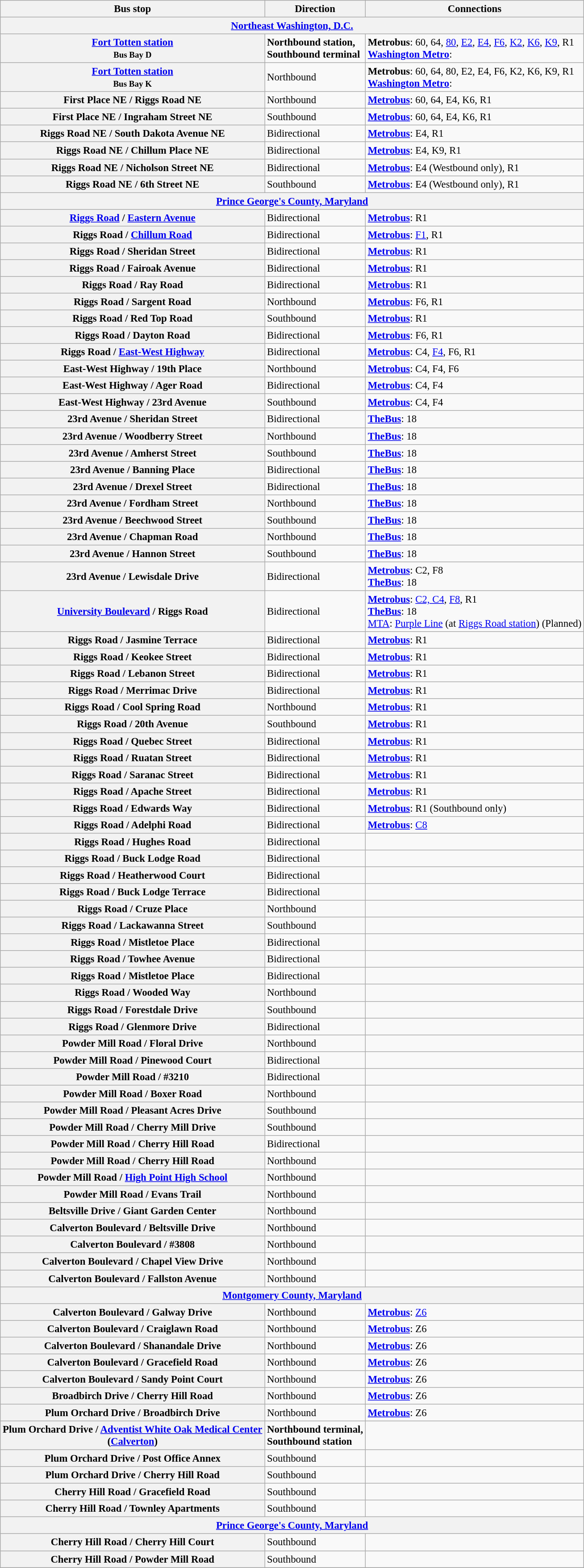<table class="wikitable collapsible collapsed" style="font-size: 95%;">
<tr>
<th>Bus stop</th>
<th>Direction</th>
<th>Connections</th>
</tr>
<tr>
<th colspan="5"><a href='#'>Northeast Washington, D.C.</a></th>
</tr>
<tr>
<th><a href='#'>Fort Totten station</a><br><small>Bus Bay D</small></th>
<td><strong>Northbound station,<br>Southbound terminal</strong></td>
<td> <strong>Metrobus</strong>: 60, 64, <a href='#'>80</a>, <a href='#'>E2</a>, <a href='#'>E4</a>, <a href='#'>F6</a>, <a href='#'>K2</a>, <a href='#'>K6</a>, <a href='#'>K9</a>, R1<br> <strong><a href='#'>Washington Metro</a></strong>: </td>
</tr>
<tr>
<th><a href='#'>Fort Totten station</a><br><small>Bus Bay K</small></th>
<td>Northbound</td>
<td> <strong>Metrobus</strong>: 60, 64, 80, E2, E4, F6, K2, K6, K9, R1<br> <strong><a href='#'>Washington Metro</a></strong>: </td>
</tr>
<tr>
<th>First Place NE / Riggs Road NE</th>
<td>Northbound</td>
<td> <strong><a href='#'>Metrobus</a></strong>: 60, 64, E4, K6, R1</td>
</tr>
<tr>
<th>First Place NE / Ingraham Street NE</th>
<td>Southbound</td>
<td> <strong><a href='#'>Metrobus</a></strong>: 60, 64, E4, K6, R1</td>
</tr>
<tr>
<th>Riggs Road NE / South Dakota Avenue NE</th>
<td>Bidirectional</td>
<td> <strong><a href='#'>Metrobus</a></strong>: E4, R1</td>
</tr>
<tr>
<th>Riggs Road NE / Chillum Place NE</th>
<td>Bidirectional</td>
<td> <strong><a href='#'>Metrobus</a></strong>: E4, K9, R1</td>
</tr>
<tr>
<th>Riggs Road NE / Nicholson Street NE</th>
<td>Bidirectional</td>
<td> <strong><a href='#'>Metrobus</a></strong>: E4 (Westbound only), R1</td>
</tr>
<tr>
<th>Riggs Road NE / 6th Street NE</th>
<td>Southbound</td>
<td> <strong><a href='#'>Metrobus</a></strong>: E4 (Westbound only), R1</td>
</tr>
<tr>
<th colspan="5"><a href='#'>Prince George's County, Maryland</a></th>
</tr>
<tr>
<th><a href='#'>Riggs Road</a> / <a href='#'>Eastern Avenue</a></th>
<td>Bidirectional</td>
<td> <strong><a href='#'>Metrobus</a></strong>: R1</td>
</tr>
<tr>
<th>Riggs Road / <a href='#'>Chillum Road</a></th>
<td>Bidirectional</td>
<td> <strong><a href='#'>Metrobus</a></strong>: <a href='#'>F1</a>, R1</td>
</tr>
<tr>
<th>Riggs Road / Sheridan Street</th>
<td>Bidirectional</td>
<td> <strong><a href='#'>Metrobus</a></strong>: R1</td>
</tr>
<tr>
<th>Riggs Road / Fairoak Avenue</th>
<td>Bidirectional</td>
<td> <strong><a href='#'>Metrobus</a></strong>: R1</td>
</tr>
<tr>
<th>Riggs Road / Ray Road</th>
<td>Bidirectional</td>
<td> <strong><a href='#'>Metrobus</a></strong>: R1</td>
</tr>
<tr>
<th>Riggs Road / Sargent Road</th>
<td>Northbound</td>
<td> <strong><a href='#'>Metrobus</a></strong>: F6, R1</td>
</tr>
<tr>
<th>Riggs Road / Red Top Road</th>
<td>Southbound</td>
<td> <strong><a href='#'>Metrobus</a></strong>: R1</td>
</tr>
<tr>
<th>Riggs Road / Dayton Road</th>
<td>Bidirectional</td>
<td> <strong><a href='#'>Metrobus</a></strong>: F6, R1</td>
</tr>
<tr>
<th>Riggs Road / <a href='#'>East-West Highway</a></th>
<td>Bidirectional</td>
<td> <strong><a href='#'>Metrobus</a></strong>: C4, <a href='#'>F4</a>, F6, R1</td>
</tr>
<tr>
<th>East-West Highway / 19th Place</th>
<td>Northbound</td>
<td> <strong><a href='#'>Metrobus</a></strong>: C4, F4, F6</td>
</tr>
<tr>
<th>East-West Highway / Ager Road</th>
<td>Bidirectional</td>
<td> <strong><a href='#'>Metrobus</a></strong>: C4, F4</td>
</tr>
<tr>
<th>East-West Highway / 23rd Avenue</th>
<td>Southbound</td>
<td> <strong><a href='#'>Metrobus</a></strong>: C4, F4</td>
</tr>
<tr>
<th>23rd Avenue / Sheridan Street</th>
<td>Bidirectional</td>
<td> <strong><a href='#'>TheBus</a></strong>: 18</td>
</tr>
<tr>
<th>23rd Avenue / Woodberry Street</th>
<td>Northbound</td>
<td> <strong><a href='#'>TheBus</a></strong>: 18</td>
</tr>
<tr>
<th>23rd Avenue / Amherst Street</th>
<td>Southbound</td>
<td> <strong><a href='#'>TheBus</a></strong>: 18</td>
</tr>
<tr>
<th>23rd Avenue / Banning Place</th>
<td>Bidirectional</td>
<td> <strong><a href='#'>TheBus</a></strong>: 18</td>
</tr>
<tr>
<th>23rd Avenue / Drexel Street</th>
<td>Bidirectional</td>
<td> <strong><a href='#'>TheBus</a></strong>: 18</td>
</tr>
<tr>
<th>23rd Avenue / Fordham Street</th>
<td>Northbound</td>
<td> <strong><a href='#'>TheBus</a></strong>: 18</td>
</tr>
<tr>
<th>23rd Avenue / Beechwood Street</th>
<td>Southbound</td>
<td> <strong><a href='#'>TheBus</a></strong>: 18</td>
</tr>
<tr>
<th>23rd Avenue / Chapman Road</th>
<td>Northbound</td>
<td> <strong><a href='#'>TheBus</a></strong>: 18</td>
</tr>
<tr>
<th>23rd Avenue / Hannon Street</th>
<td>Southbound</td>
<td> <strong><a href='#'>TheBus</a></strong>: 18</td>
</tr>
<tr>
<th>23rd Avenue / Lewisdale Drive</th>
<td>Bidirectional</td>
<td> <strong><a href='#'>Metrobus</a></strong>: C2, F8<br> <strong><a href='#'>TheBus</a></strong>: 18</td>
</tr>
<tr>
<th><a href='#'>University Boulevard</a> / Riggs Road</th>
<td>Bidirectional</td>
<td> <strong><a href='#'>Metrobus</a></strong>: <a href='#'>C2, C4</a>, <a href='#'>F8</a>, R1<br> <strong><a href='#'>TheBus</a></strong>: 18<br> <a href='#'>MTA</a>: <a href='#'>Purple Line</a> (at <a href='#'>Riggs Road station</a>) (Planned)</td>
</tr>
<tr>
<th>Riggs Road / Jasmine Terrace</th>
<td>Bidirectional</td>
<td> <strong><a href='#'>Metrobus</a></strong>: R1</td>
</tr>
<tr>
<th>Riggs Road / Keokee Street</th>
<td>Bidirectional</td>
<td> <strong><a href='#'>Metrobus</a></strong>: R1</td>
</tr>
<tr>
<th>Riggs Road / Lebanon Street</th>
<td>Bidirectional</td>
<td> <strong><a href='#'>Metrobus</a></strong>: R1</td>
</tr>
<tr>
<th>Riggs Road / Merrimac Drive</th>
<td>Bidirectional</td>
<td> <strong><a href='#'>Metrobus</a></strong>: R1</td>
</tr>
<tr>
<th>Riggs Road / Cool Spring Road</th>
<td>Northbound</td>
<td> <strong><a href='#'>Metrobus</a></strong>: R1</td>
</tr>
<tr>
<th>Riggs Road / 20th Avenue</th>
<td>Southbound</td>
<td> <strong><a href='#'>Metrobus</a></strong>: R1</td>
</tr>
<tr>
<th>Riggs Road / Quebec Street</th>
<td>Bidirectional</td>
<td> <strong><a href='#'>Metrobus</a></strong>: R1</td>
</tr>
<tr>
<th>Riggs Road / Ruatan Street</th>
<td>Bidirectional</td>
<td> <strong><a href='#'>Metrobus</a></strong>: R1</td>
</tr>
<tr>
<th>Riggs Road / Saranac Street</th>
<td>Bidirectional</td>
<td> <strong><a href='#'>Metrobus</a></strong>: R1</td>
</tr>
<tr>
<th>Riggs Road / Apache Street</th>
<td>Bidirectional</td>
<td> <strong><a href='#'>Metrobus</a></strong>: R1</td>
</tr>
<tr>
<th>Riggs Road / Edwards Way</th>
<td>Bidirectional</td>
<td> <strong><a href='#'>Metrobus</a></strong>: R1 (Southbound only)</td>
</tr>
<tr>
<th>Riggs Road / Adelphi Road</th>
<td>Bidirectional</td>
<td> <strong><a href='#'>Metrobus</a></strong>: <a href='#'>C8</a></td>
</tr>
<tr>
<th>Riggs Road / Hughes Road</th>
<td>Bidirectional</td>
<td></td>
</tr>
<tr>
<th>Riggs Road / Buck Lodge Road</th>
<td>Bidirectional</td>
<td></td>
</tr>
<tr>
<th>Riggs Road / Heatherwood Court</th>
<td>Bidirectional</td>
<td></td>
</tr>
<tr>
<th>Riggs Road / Buck Lodge Terrace</th>
<td>Bidirectional</td>
<td></td>
</tr>
<tr>
<th>Riggs Road / Cruze Place</th>
<td>Northbound</td>
<td></td>
</tr>
<tr>
<th>Riggs Road / Lackawanna Street</th>
<td>Southbound</td>
<td></td>
</tr>
<tr>
<th>Riggs Road / Mistletoe Place</th>
<td>Bidirectional</td>
<td></td>
</tr>
<tr>
<th>Riggs Road / Towhee Avenue</th>
<td>Bidirectional</td>
<td></td>
</tr>
<tr>
<th>Riggs Road / Mistletoe Place</th>
<td>Bidirectional</td>
<td></td>
</tr>
<tr>
<th>Riggs Road / Wooded Way</th>
<td>Northbound</td>
<td></td>
</tr>
<tr>
<th>Riggs Road / Forestdale Drive</th>
<td>Southbound</td>
<td></td>
</tr>
<tr>
<th>Riggs Road / Glenmore Drive</th>
<td>Bidirectional</td>
<td></td>
</tr>
<tr>
<th>Powder Mill Road / Floral Drive</th>
<td>Northbound</td>
<td></td>
</tr>
<tr>
<th>Powder Mill Road / Pinewood Court</th>
<td>Bidirectional</td>
<td></td>
</tr>
<tr>
<th>Powder Mill Road / #3210</th>
<td>Bidirectional</td>
<td></td>
</tr>
<tr>
<th>Powder Mill Road / Boxer Road</th>
<td>Northbound</td>
<td></td>
</tr>
<tr>
<th>Powder Mill Road / Pleasant Acres Drive</th>
<td>Southbound</td>
<td></td>
</tr>
<tr>
<th>Powder Mill Road / Cherry Mill Drive</th>
<td>Southbound</td>
<td></td>
</tr>
<tr>
<th>Powder Mill Road / Cherry Hill Road</th>
<td>Bidirectional</td>
<td></td>
</tr>
<tr>
<th>Powder Mill Road / Cherry Hill Road</th>
<td>Northbound</td>
<td></td>
</tr>
<tr>
<th>Powder Mill Road / <a href='#'>High Point High School</a></th>
<td>Northbound</td>
<td></td>
</tr>
<tr>
<th>Powder Mill Road / Evans Trail</th>
<td>Northbound</td>
<td></td>
</tr>
<tr>
<th>Beltsville Drive / Giant Garden Center</th>
<td>Northbound</td>
<td></td>
</tr>
<tr>
<th>Calverton Boulevard / Beltsville Drive</th>
<td>Northbound</td>
<td></td>
</tr>
<tr>
<th>Calverton Boulevard / #3808</th>
<td>Northbound</td>
<td></td>
</tr>
<tr>
<th>Calverton Boulevard / Chapel View Drive</th>
<td>Northbound</td>
<td></td>
</tr>
<tr>
<th>Calverton Boulevard / Fallston Avenue</th>
<td>Northbound</td>
<td></td>
</tr>
<tr>
<th colspan="5"><a href='#'>Montgomery County, Maryland</a></th>
</tr>
<tr>
<th>Calverton Boulevard / Galway Drive</th>
<td>Northbound</td>
<td> <strong><a href='#'>Metrobus</a></strong>: <a href='#'>Z6</a></td>
</tr>
<tr>
<th>Calverton Boulevard / Craiglawn Road</th>
<td>Northbound</td>
<td> <strong><a href='#'>Metrobus</a></strong>: Z6</td>
</tr>
<tr>
<th>Calverton Boulevard / Shanandale Drive</th>
<td>Northbound</td>
<td> <strong><a href='#'>Metrobus</a></strong>: Z6</td>
</tr>
<tr>
<th>Calverton Boulevard / Gracefield Road</th>
<td>Northbound</td>
<td> <strong><a href='#'>Metrobus</a></strong>: Z6</td>
</tr>
<tr>
<th>Calverton Boulevard / Sandy Point Court</th>
<td>Northbound</td>
<td> <strong><a href='#'>Metrobus</a></strong>: Z6</td>
</tr>
<tr>
<th>Broadbirch Drive / Cherry Hill Road</th>
<td>Northbound</td>
<td> <strong><a href='#'>Metrobus</a></strong>: Z6</td>
</tr>
<tr>
<th>Plum Orchard Drive / Broadbirch Drive</th>
<td>Northbound</td>
<td> <strong><a href='#'>Metrobus</a></strong>: Z6</td>
</tr>
<tr>
<th>Plum Orchard Drive / <a href='#'>Adventist White Oak Medical Center</a><br>(<a href='#'>Calverton</a>)</th>
<td><strong>Northbound terminal,<br>Southbound station</strong></td>
<td></td>
</tr>
<tr>
<th>Plum Orchard Drive / Post Office Annex</th>
<td>Southbound</td>
<td></td>
</tr>
<tr>
<th>Plum Orchard Drive / Cherry Hill Road</th>
<td>Southbound</td>
<td></td>
</tr>
<tr>
<th>Cherry Hill Road / Gracefield Road</th>
<td>Southbound</td>
<td></td>
</tr>
<tr>
<th>Cherry Hill Road / Townley Apartments</th>
<td>Southbound</td>
<td></td>
</tr>
<tr>
<th colspan="5"><a href='#'>Prince George's County, Maryland</a></th>
</tr>
<tr>
<th>Cherry Hill Road / Cherry Hill Court</th>
<td>Southbound</td>
<td></td>
</tr>
<tr>
<th>Cherry Hill Road / Powder Mill Road</th>
<td>Southbound</td>
<td></td>
</tr>
<tr>
</tr>
</table>
